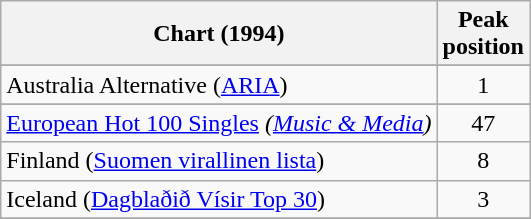<table class="wikitable sortable">
<tr>
<th>Chart (1994)</th>
<th>Peak<br>position</th>
</tr>
<tr>
</tr>
<tr>
<td>Australia Alternative (<a href='#'>ARIA</a>)</td>
<td align="center">1</td>
</tr>
<tr>
</tr>
<tr>
<td><a href='#'>European Hot 100 Singles</a> <em>(<a href='#'>Music & Media</a>)</em></td>
<td align="center">47</td>
</tr>
<tr>
<td>Finland (<a href='#'>Suomen virallinen lista</a>)</td>
<td align="center">8</td>
</tr>
<tr>
<td>Iceland (<a href='#'>Dagblaðið Vísir Top 30</a>)</td>
<td align="center">3</td>
</tr>
<tr>
</tr>
<tr>
</tr>
<tr>
</tr>
<tr>
</tr>
<tr>
</tr>
<tr>
</tr>
<tr>
</tr>
</table>
